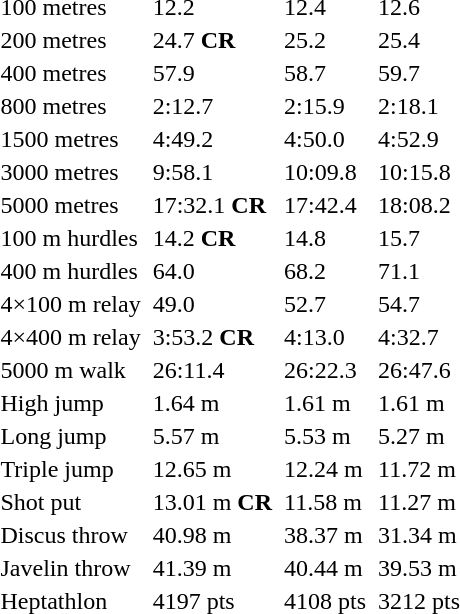<table>
<tr>
<td>100 metres</td>
<td></td>
<td>12.2</td>
<td></td>
<td>12.4</td>
<td></td>
<td>12.6</td>
</tr>
<tr>
<td>200 metres</td>
<td></td>
<td>24.7 <strong>CR</strong></td>
<td></td>
<td>25.2</td>
<td></td>
<td>25.4</td>
</tr>
<tr>
<td>400 metres</td>
<td></td>
<td>57.9</td>
<td></td>
<td>58.7</td>
<td></td>
<td>59.7</td>
</tr>
<tr>
<td>800 metres</td>
<td></td>
<td>2:12.7</td>
<td></td>
<td>2:15.9</td>
<td></td>
<td>2:18.1</td>
</tr>
<tr>
<td>1500 metres</td>
<td></td>
<td>4:49.2</td>
<td></td>
<td>4:50.0</td>
<td></td>
<td>4:52.9</td>
</tr>
<tr>
<td>3000 metres</td>
<td></td>
<td>9:58.1</td>
<td></td>
<td>10:09.8</td>
<td></td>
<td>10:15.8</td>
</tr>
<tr>
<td>5000 metres</td>
<td></td>
<td>17:32.1 <strong>CR</strong></td>
<td></td>
<td>17:42.4</td>
<td></td>
<td>18:08.2</td>
</tr>
<tr>
<td>100 m hurdles</td>
<td></td>
<td>14.2 <strong>CR</strong></td>
<td></td>
<td>14.8</td>
<td></td>
<td>15.7</td>
</tr>
<tr>
<td>400 m hurdles</td>
<td></td>
<td>64.0</td>
<td></td>
<td>68.2</td>
<td></td>
<td>71.1</td>
</tr>
<tr>
<td>4×100 m relay</td>
<td></td>
<td>49.0</td>
<td></td>
<td>52.7</td>
<td></td>
<td>54.7</td>
</tr>
<tr>
<td>4×400 m relay</td>
<td></td>
<td>3:53.2 <strong>CR</strong></td>
<td></td>
<td>4:13.0</td>
<td></td>
<td>4:32.7</td>
</tr>
<tr>
<td>5000 m walk</td>
<td></td>
<td>26:11.4</td>
<td></td>
<td>26:22.3</td>
<td></td>
<td>26:47.6</td>
</tr>
<tr>
<td>High jump</td>
<td></td>
<td>1.64 m</td>
<td></td>
<td>1.61 m</td>
<td></td>
<td>1.61 m</td>
</tr>
<tr>
<td>Long jump</td>
<td></td>
<td>5.57 m</td>
<td></td>
<td>5.53 m</td>
<td></td>
<td>5.27 m</td>
</tr>
<tr>
<td>Triple jump</td>
<td></td>
<td>12.65 m</td>
<td></td>
<td>12.24 m</td>
<td></td>
<td>11.72 m</td>
</tr>
<tr>
<td>Shot put</td>
<td></td>
<td>13.01 m <strong>CR</strong></td>
<td></td>
<td>11.58 m</td>
<td></td>
<td>11.27 m</td>
</tr>
<tr>
<td>Discus throw</td>
<td></td>
<td>40.98 m</td>
<td></td>
<td>38.37 m</td>
<td></td>
<td>31.34 m</td>
</tr>
<tr>
<td>Javelin throw</td>
<td></td>
<td>41.39 m</td>
<td></td>
<td>40.44 m</td>
<td></td>
<td>39.53 m</td>
</tr>
<tr>
<td>Heptathlon</td>
<td></td>
<td>4197 pts</td>
<td></td>
<td>4108 pts</td>
<td></td>
<td>3212 pts</td>
</tr>
</table>
